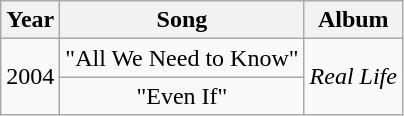<table class="wikitable plainrowheaders" style="text-align:center;">
<tr>
<th scope="col" rowspan="1">Year</th>
<th scope="col" rowspan="1">Song</th>
<th scope="col" rowspan="1">Album</th>
</tr>
<tr>
<td rowspan="2">2004</td>
<td>"All We Need to Know"</td>
<td rowspan="2"><em>Real Life</em></td>
</tr>
<tr>
<td>"Even If"</td>
</tr>
</table>
